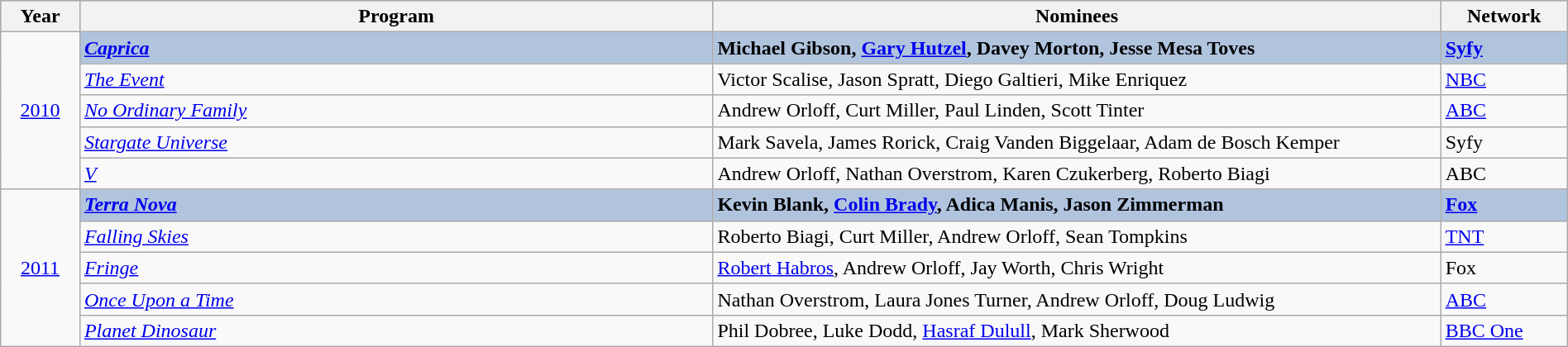<table class="wikitable" style="width:100%">
<tr bgcolor="#bebebe">
<th width="5%">Year</th>
<th width="40%">Program</th>
<th width="46%">Nominees</th>
<th width="8%">Network</th>
</tr>
<tr>
<td rowspan="5" style="text-align:center;"><a href='#'>2010</a><br></td>
<td style="background:#B0C4DE;"><strong><em><a href='#'>Caprica</a></em></strong></td>
<td style="background:#B0C4DE;"><strong>Michael Gibson, <a href='#'>Gary Hutzel</a>, Davey Morton, Jesse Mesa Toves</strong></td>
<td style="background:#B0C4DE;"><strong><a href='#'>Syfy</a></strong></td>
</tr>
<tr>
<td><em><a href='#'>The Event</a></em></td>
<td>Victor Scalise, Jason Spratt, Diego Galtieri, Mike Enriquez</td>
<td><a href='#'>NBC</a></td>
</tr>
<tr>
<td><em><a href='#'>No Ordinary Family</a></em></td>
<td>Andrew Orloff, Curt Miller, Paul Linden, Scott Tinter</td>
<td><a href='#'>ABC</a></td>
</tr>
<tr>
<td><em><a href='#'>Stargate Universe</a></em></td>
<td>Mark Savela, James Rorick, Craig Vanden Biggelaar, Adam de Bosch Kemper</td>
<td>Syfy</td>
</tr>
<tr>
<td><em><a href='#'>V</a></em></td>
<td>Andrew Orloff, Nathan Overstrom, Karen Czukerberg, Roberto Biagi</td>
<td>ABC</td>
</tr>
<tr>
<td rowspan="5" style="text-align:center;"><a href='#'>2011</a><br></td>
<td style="background:#B0C4DE;"><strong><em><a href='#'>Terra Nova</a></em></strong></td>
<td style="background:#B0C4DE;"><strong>Kevin Blank, <a href='#'>Colin Brady</a>, Adica Manis, Jason Zimmerman</strong></td>
<td style="background:#B0C4DE;"><strong><a href='#'>Fox</a></strong></td>
</tr>
<tr>
<td><em><a href='#'>Falling Skies</a></em></td>
<td>Roberto Biagi, Curt Miller, Andrew Orloff, Sean Tompkins</td>
<td><a href='#'>TNT</a></td>
</tr>
<tr>
<td><em><a href='#'>Fringe</a></em></td>
<td><a href='#'>Robert Habros</a>, Andrew Orloff, Jay Worth, Chris Wright</td>
<td>Fox</td>
</tr>
<tr>
<td><em><a href='#'>Once Upon a Time</a></em></td>
<td>Nathan Overstrom, Laura Jones Turner, Andrew Orloff, Doug Ludwig</td>
<td><a href='#'>ABC</a></td>
</tr>
<tr>
<td><em><a href='#'>Planet Dinosaur</a></em></td>
<td>Phil Dobree, Luke Dodd, <a href='#'>Hasraf Dulull</a>, Mark Sherwood</td>
<td><a href='#'>BBC One</a></td>
</tr>
</table>
